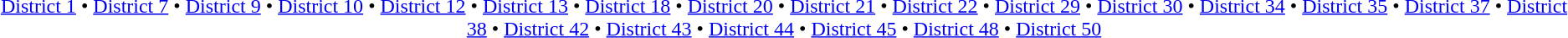<table id=toc class=toc summary=Contents>
<tr>
<td align=center><br><a href='#'>District 1</a> • <a href='#'>District 7</a> • <a href='#'>District 9</a> • <a href='#'>District 10</a> • <a href='#'>District 12</a> • <a href='#'>District 13</a> • <a href='#'>District 18</a> • <a href='#'>District 20</a> • <a href='#'>District 21</a> • <a href='#'>District 22</a> • <a href='#'>District 29</a> • <a href='#'>District 30</a> • <a href='#'>District 34</a> • <a href='#'>District 35</a> • <a href='#'>District 37</a> • <a href='#'>District 38</a> • <a href='#'>District 42</a> • <a href='#'>District 43</a> • <a href='#'>District 44</a> • <a href='#'>District 45</a> • <a href='#'>District 48</a> • <a href='#'>District 50</a></td>
</tr>
</table>
